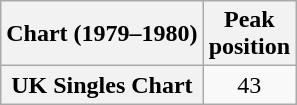<table class="wikitable plainrowheaders">
<tr>
<th>Chart (1979–1980)</th>
<th>Peak<br>position</th>
</tr>
<tr>
<th scope="row">UK Singles Chart</th>
<td style="text-align:center;">43</td>
</tr>
</table>
